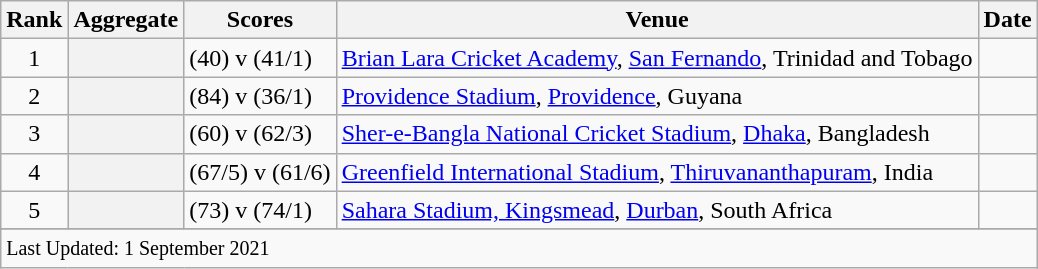<table class="wikitable plainrowheaders sortable">
<tr>
<th scope=col>Rank</th>
<th scope=col>Aggregate</th>
<th scope=col>Scores</th>
<th scope=col>Venue</th>
<th scope=col>Date</th>
</tr>
<tr>
<td align=center>1</td>
<th scope=row style=text-align:center;></th>
<td> (40) v  (41/1)</td>
<td><a href='#'>Brian Lara Cricket Academy</a>, <a href='#'>San Fernando</a>, Trinidad and Tobago</td>
<td> </td>
</tr>
<tr>
<td align=center>2</td>
<th scope=row style=text-align:center;></th>
<td> (84) v  (36/1)</td>
<td><a href='#'>Providence Stadium</a>, <a href='#'>Providence</a>, Guyana</td>
<td> </td>
</tr>
<tr>
<td align=center>3</td>
<th scope=row style=text-align:center;></th>
<td> (60) v  (62/3)</td>
<td><a href='#'>Sher-e-Bangla National Cricket Stadium</a>, <a href='#'>Dhaka</a>, Bangladesh</td>
<td></td>
</tr>
<tr>
<td align=center>4</td>
<th scope=row style=text-align:center;></th>
<td> (67/5) v  (61/6)</td>
<td><a href='#'>Greenfield International Stadium</a>, <a href='#'>Thiruvananthapuram</a>, India</td>
<td></td>
</tr>
<tr>
<td align=center>5</td>
<th scope=row style=text-align:center;></th>
<td> (73) v  (74/1)</td>
<td><a href='#'>Sahara Stadium, Kingsmead</a>, <a href='#'>Durban</a>, South Africa</td>
<td> </td>
</tr>
<tr>
</tr>
<tr class=sortbottom>
<td colspan=5><small>Last Updated: 1 September 2021</small></td>
</tr>
</table>
